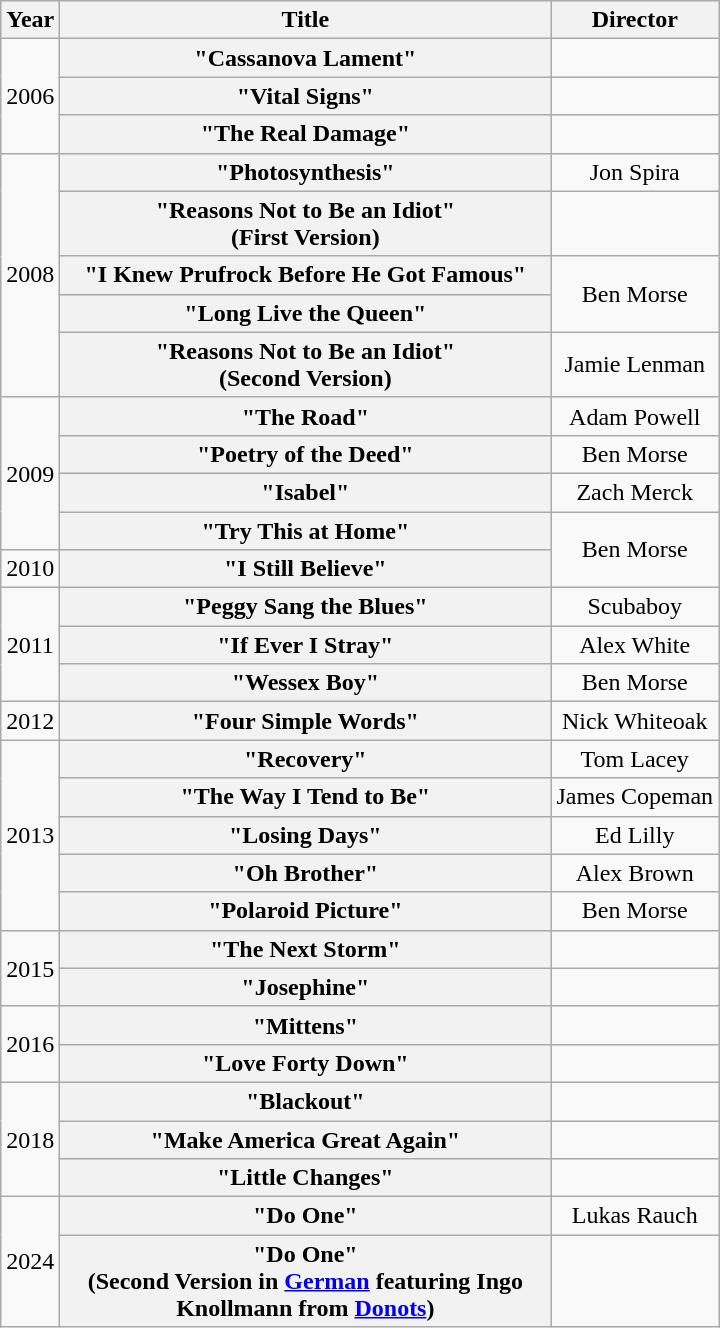<table class="wikitable plainrowheaders" style="text-align:center;">
<tr>
<th scope="col" style="width:1em;">Year</th>
<th scope="col" style="width:20em;">Title</th>
<th scope="col">Director</th>
</tr>
<tr>
<td rowspan="3">2006</td>
<th scope="row">"Cassanova Lament"</th>
<td></td>
</tr>
<tr>
<th scope="row">"Vital Signs"</th>
<td></td>
</tr>
<tr>
<th scope="row">"The Real Damage"</th>
<td></td>
</tr>
<tr>
<td rowspan="5">2008</td>
<th scope="row">"Photosynthesis"</th>
<td>Jon Spira</td>
</tr>
<tr>
<th scope="row">"Reasons Not to Be an Idiot"<br><span>(First Version)</span></th>
<td></td>
</tr>
<tr>
<th scope="row">"I Knew Prufrock Before He Got Famous"</th>
<td rowspan="2">Ben Morse</td>
</tr>
<tr>
<th scope="row">"Long Live the Queen"</th>
</tr>
<tr>
<th scope="row">"Reasons Not to Be an Idiot"<br><span>(Second Version)</span></th>
<td>Jamie Lenman</td>
</tr>
<tr>
<td rowspan="4">2009</td>
<th scope="row">"The Road"</th>
<td>Adam Powell</td>
</tr>
<tr>
<th scope="row">"Poetry of the Deed"</th>
<td>Ben Morse</td>
</tr>
<tr>
<th scope="row">"Isabel"</th>
<td>Zach Merck</td>
</tr>
<tr>
<th scope="row">"Try This at Home"</th>
<td rowspan="2">Ben Morse</td>
</tr>
<tr>
<td>2010</td>
<th scope="row">"I Still Believe"</th>
</tr>
<tr>
<td rowspan="3">2011</td>
<th scope="row">"Peggy Sang the Blues"</th>
<td>Scubaboy</td>
</tr>
<tr>
<th scope="row">"If Ever I Stray"</th>
<td>Alex White</td>
</tr>
<tr>
<th scope="row">"Wessex Boy"</th>
<td>Ben Morse</td>
</tr>
<tr>
<td>2012</td>
<th scope="row">"Four Simple Words"</th>
<td>Nick Whiteoak</td>
</tr>
<tr>
<td rowspan="5">2013</td>
<th scope="row">"Recovery"</th>
<td>Tom Lacey</td>
</tr>
<tr>
<th scope="row">"The Way I Tend to Be"</th>
<td>James Copeman</td>
</tr>
<tr>
<th scope="row">"Losing Days"</th>
<td>Ed Lilly</td>
</tr>
<tr>
<th scope="row">"Oh Brother"</th>
<td>Alex Brown</td>
</tr>
<tr>
<th scope="row">"Polaroid Picture"</th>
<td>Ben Morse</td>
</tr>
<tr>
<td rowspan="2">2015</td>
<th scope="row">"The Next Storm"</th>
<td></td>
</tr>
<tr>
<th scope="row">"Josephine"</th>
<td></td>
</tr>
<tr>
<td rowspan="2">2016</td>
<th scope="row">"Mittens"</th>
<td></td>
</tr>
<tr>
<th scope="row">"Love Forty Down"</th>
<td></td>
</tr>
<tr>
<td rowspan="3">2018</td>
<th scope="row">"Blackout"</th>
<td></td>
</tr>
<tr>
<th scope="row">"Make America Great Again"</th>
<td></td>
</tr>
<tr>
<th scope="row">"Little Changes"</th>
<td></td>
</tr>
<tr>
<td rowspan="2">2024</td>
<th scope="row">"Do One"</th>
<td>Lukas Rauch</td>
</tr>
<tr>
<th scope="row">"Do One" <br><span>(Second Version in <a href='#'>German</a> featuring Ingo Knollmann from <a href='#'>Donots</a>)</span></th>
<td></td>
</tr>
</table>
